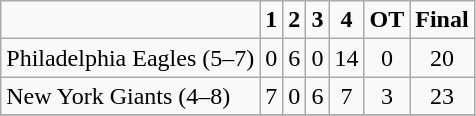<table class="wikitable" 80%>
<tr align="center">
<td></td>
<td><strong>1</strong></td>
<td><strong>2</strong></td>
<td><strong>3</strong></td>
<td><strong>4</strong></td>
<td><strong>OT</strong></td>
<td><strong>Final</strong></td>
</tr>
<tr align="center" bgcolor="">
<td – align="left">Philadelphia Eagles (5–7)</td>
<td>0</td>
<td>6</td>
<td>0</td>
<td>14</td>
<td>0</td>
<td>20</td>
</tr>
<tr align="center" bgcolor="">
<td – align="left">New York Giants (4–8)</td>
<td>7</td>
<td>0</td>
<td>6</td>
<td>7</td>
<td>3</td>
<td>23</td>
</tr>
<tr align="center" bgcolor="">
</tr>
</table>
